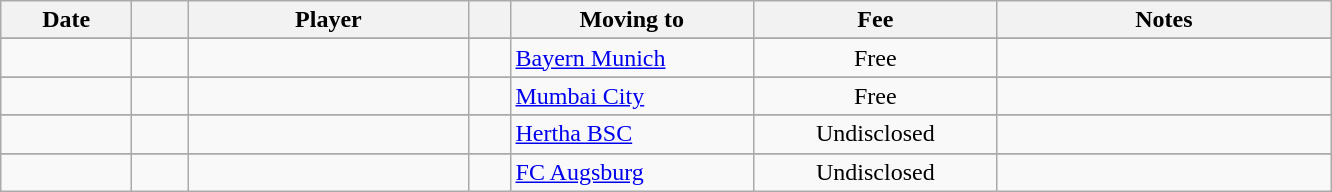<table class="wikitable sortable">
<tr>
<th style="width:80px;">Date</th>
<th style="width:30px;"></th>
<th style="width:180px;">Player</th>
<th style="width:20px;"></th>
<th style="width:155px;">Moving to</th>
<th style="width:155px;" class="unsortable">Fee</th>
<th style="width:215px;" class="unsortable">Notes</th>
</tr>
<tr>
</tr>
<tr>
<td></td>
<td align=center></td>
<td> </td>
<td></td>
<td> <a href='#'>Bayern Munich</a></td>
<td align=center>Free</td>
<td align=center></td>
</tr>
<tr>
</tr>
<tr>
<td></td>
<td align=center></td>
<td> </td>
<td></td>
<td> <a href='#'>Mumbai City</a></td>
<td align=center>Free</td>
<td align=center></td>
</tr>
<tr>
</tr>
<tr>
<td></td>
<td align=center></td>
<td> </td>
<td></td>
<td> <a href='#'>Hertha BSC</a></td>
<td align=center>Undisclosed</td>
<td align=center></td>
</tr>
<tr>
</tr>
<tr>
<td></td>
<td align=center></td>
<td> </td>
<td></td>
<td> <a href='#'>FC Augsburg</a></td>
<td align=center>Undisclosed</td>
<td align=center></td>
</tr>
</table>
